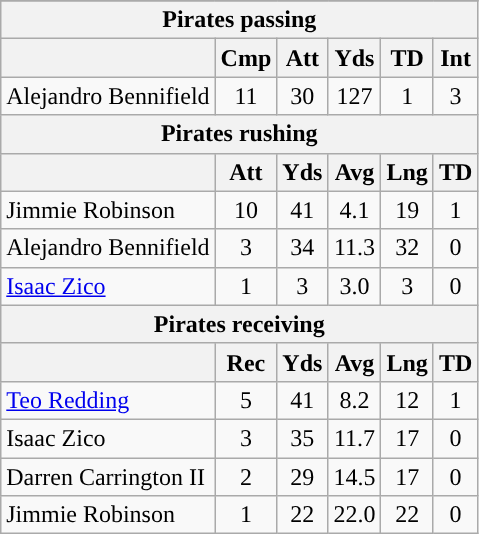<table class="wikitable" style="text-align:center;">
<tr>
</tr>
<tr>
<th colspan="6">Pirates passing</th>
</tr>
<tr>
<th></th>
<th>Cmp</th>
<th>Att</th>
<th>Yds</th>
<th>TD</th>
<th>Int</th>
</tr>
<tr>
<td align="left">Alejandro Bennifield</td>
<td>11</td>
<td>30</td>
<td>127</td>
<td>1</td>
<td>3</td>
</tr>
<tr>
<th colspan="6">Pirates rushing</th>
</tr>
<tr>
<th></th>
<th>Att</th>
<th>Yds</th>
<th>Avg</th>
<th>Lng</th>
<th>TD</th>
</tr>
<tr>
<td align="left">Jimmie Robinson</td>
<td>10</td>
<td>41</td>
<td>4.1</td>
<td>19</td>
<td>1</td>
</tr>
<tr>
<td align="left">Alejandro Bennifield</td>
<td>3</td>
<td>34</td>
<td>11.3</td>
<td>32</td>
<td>0</td>
</tr>
<tr>
<td align="left"><a href='#'>Isaac Zico</a></td>
<td>1</td>
<td>3</td>
<td>3.0</td>
<td>3</td>
<td>0</td>
</tr>
<tr>
<th colspan="6">Pirates receiving</th>
</tr>
<tr>
<th></th>
<th>Rec</th>
<th>Yds</th>
<th>Avg</th>
<th>Lng</th>
<th>TD</th>
</tr>
<tr>
<td align="left"><a href='#'>Teo Redding</a></td>
<td>5</td>
<td>41</td>
<td>8.2</td>
<td>12</td>
<td>1</td>
</tr>
<tr>
<td align="left">Isaac Zico</td>
<td>3</td>
<td>35</td>
<td>11.7</td>
<td>17</td>
<td>0</td>
</tr>
<tr>
<td align="left">Darren Carrington II</td>
<td>2</td>
<td>29</td>
<td>14.5</td>
<td>17</td>
<td>0</td>
</tr>
<tr>
<td align="left">Jimmie Robinson</td>
<td>1</td>
<td>22</td>
<td>22.0</td>
<td>22</td>
<td>0</td>
</tr>
</table>
